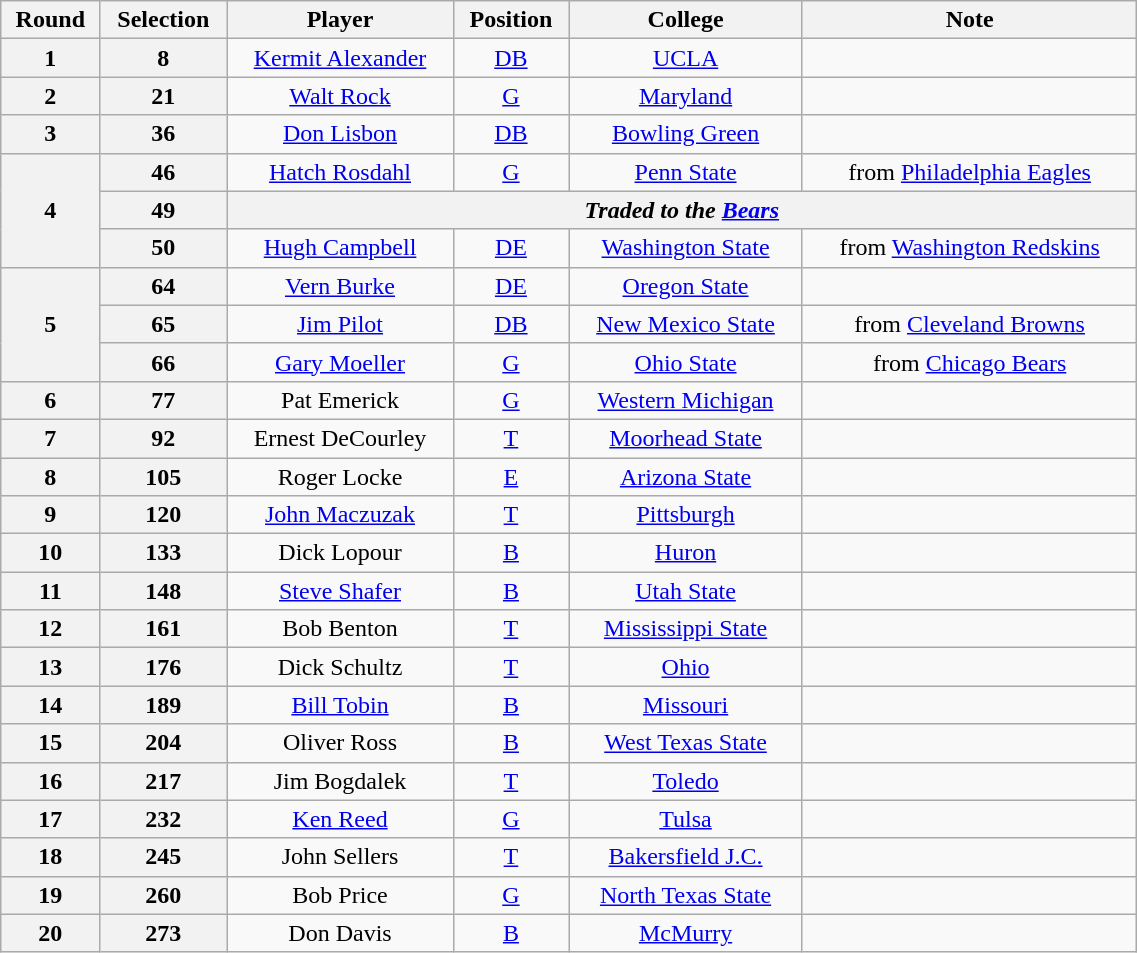<table class="wikitable" style="text-align:center" width="60%">
<tr>
<th>Round</th>
<th>Selection</th>
<th>Player</th>
<th>Position</th>
<th>College</th>
<th>Note</th>
</tr>
<tr style="text-align: center;">
<th>1</th>
<th>8</th>
<td><a href='#'>Kermit Alexander</a></td>
<td><a href='#'>DB</a></td>
<td><a href='#'>UCLA</a></td>
<td></td>
</tr>
<tr style="text-align: center;">
<th>2</th>
<th>21</th>
<td><a href='#'>Walt Rock</a></td>
<td><a href='#'>G</a></td>
<td><a href='#'>Maryland</a></td>
<td></td>
</tr>
<tr style="text-align: center;">
<th>3</th>
<th>36</th>
<td><a href='#'>Don Lisbon</a></td>
<td><a href='#'>DB</a></td>
<td><a href='#'>Bowling Green</a></td>
<td></td>
</tr>
<tr style="text-align: center;">
<th rowspan=3>4</th>
<th>46</th>
<td><a href='#'>Hatch Rosdahl</a></td>
<td><a href='#'>G</a></td>
<td><a href='#'>Penn State</a></td>
<td>from <a href='#'>Philadelphia Eagles</a></td>
</tr>
<tr style="text-align: center;">
<th>49</th>
<th colspan="4"><strong><em>Traded to the <a href='#'>Bears</a></em></strong></th>
</tr>
<tr style="text-align: center;">
<th>50</th>
<td><a href='#'>Hugh Campbell</a></td>
<td><a href='#'>DE</a></td>
<td><a href='#'>Washington State</a></td>
<td>from <a href='#'>Washington Redskins</a></td>
</tr>
<tr style="text-align: center;">
<th rowspan=3>5</th>
<th>64</th>
<td><a href='#'>Vern Burke</a></td>
<td><a href='#'>DE</a></td>
<td><a href='#'>Oregon State</a></td>
<td></td>
</tr>
<tr style="text-align: center;">
<th>65</th>
<td><a href='#'>Jim Pilot</a></td>
<td><a href='#'>DB</a></td>
<td><a href='#'>New Mexico State</a></td>
<td>from <a href='#'>Cleveland Browns</a></td>
</tr>
<tr style="text-align: center;">
<th>66</th>
<td><a href='#'>Gary Moeller</a></td>
<td><a href='#'>G</a></td>
<td><a href='#'>Ohio State</a></td>
<td>from <a href='#'>Chicago Bears</a></td>
</tr>
<tr style="text-align: center;">
<th>6</th>
<th>77</th>
<td>Pat Emerick</td>
<td><a href='#'>G</a></td>
<td><a href='#'>Western Michigan</a></td>
<td></td>
</tr>
<tr style="text-align: center;">
<th>7</th>
<th>92</th>
<td>Ernest DeCourley</td>
<td><a href='#'>T</a></td>
<td><a href='#'>Moorhead State</a></td>
<td></td>
</tr>
<tr style="text-align: center;">
<th>8</th>
<th>105</th>
<td>Roger Locke</td>
<td><a href='#'>E</a></td>
<td><a href='#'>Arizona State</a></td>
<td></td>
</tr>
<tr style="text-align: center;">
<th>9</th>
<th>120</th>
<td><a href='#'>John Maczuzak</a></td>
<td><a href='#'>T</a></td>
<td><a href='#'>Pittsburgh</a></td>
<td></td>
</tr>
<tr style="text-align: center;">
<th>10</th>
<th>133</th>
<td>Dick Lopour</td>
<td><a href='#'>B</a></td>
<td><a href='#'>Huron</a></td>
<td></td>
</tr>
<tr style="text-align: center;">
<th>11</th>
<th>148</th>
<td><a href='#'>Steve Shafer</a></td>
<td><a href='#'>B</a></td>
<td><a href='#'>Utah State</a></td>
<td></td>
</tr>
<tr style="text-align: center;">
<th>12</th>
<th>161</th>
<td>Bob Benton</td>
<td><a href='#'>T</a></td>
<td><a href='#'>Mississippi State</a></td>
<td></td>
</tr>
<tr style="text-align: center;">
<th>13</th>
<th>176</th>
<td>Dick Schultz</td>
<td><a href='#'>T</a></td>
<td><a href='#'>Ohio</a></td>
<td></td>
</tr>
<tr style="text-align: center;">
<th>14</th>
<th>189</th>
<td><a href='#'>Bill Tobin</a></td>
<td><a href='#'>B</a></td>
<td><a href='#'>Missouri</a></td>
<td></td>
</tr>
<tr style="text-align: center;">
<th>15</th>
<th>204</th>
<td>Oliver Ross</td>
<td><a href='#'>B</a></td>
<td><a href='#'>West Texas State</a></td>
<td></td>
</tr>
<tr style="text-align: center;">
<th>16</th>
<th>217</th>
<td>Jim Bogdalek</td>
<td><a href='#'>T</a></td>
<td><a href='#'>Toledo</a></td>
<td></td>
</tr>
<tr style="text-align: center;">
<th>17</th>
<th>232</th>
<td><a href='#'>Ken Reed</a></td>
<td><a href='#'>G</a></td>
<td><a href='#'>Tulsa</a></td>
<td></td>
</tr>
<tr style="text-align: center;">
<th>18</th>
<th>245</th>
<td>John Sellers</td>
<td><a href='#'>T</a></td>
<td><a href='#'>Bakersfield J.C.</a></td>
<td></td>
</tr>
<tr style="text-align: center;">
<th>19</th>
<th>260</th>
<td>Bob Price</td>
<td><a href='#'>G</a></td>
<td><a href='#'>North Texas State</a></td>
<td></td>
</tr>
<tr style="text-align: center;">
<th>20</th>
<th>273</th>
<td>Don Davis</td>
<td><a href='#'>B</a></td>
<td><a href='#'>McMurry</a></td>
<td></td>
</tr>
</table>
